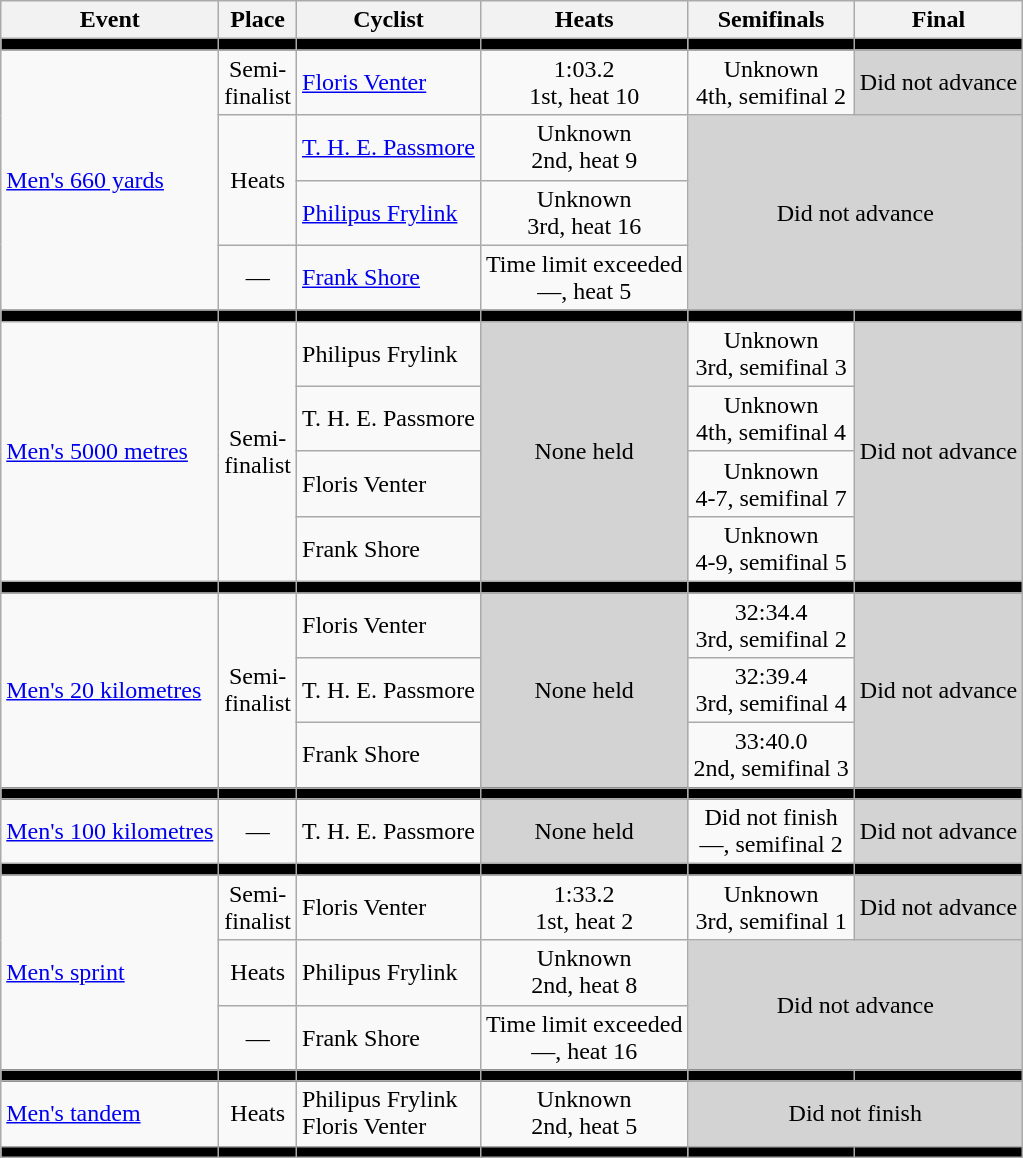<table class=wikitable>
<tr>
<th>Event</th>
<th>Place</th>
<th>Cyclist</th>
<th>Heats</th>
<th>Semifinals</th>
<th>Final</th>
</tr>
<tr bgcolor=black>
<td></td>
<td></td>
<td></td>
<td></td>
<td></td>
<td></td>
</tr>
<tr align=center>
<td rowspan=4 align=left><a href='#'>Men's 660 yards</a></td>
<td>Semi-<br>finalist</td>
<td align=left><a href='#'>Floris Venter</a></td>
<td>1:03.2 <br> 1st, heat 10</td>
<td>Unknown <br> 4th, semifinal 2</td>
<td bgcolor=lightgray>Did not advance</td>
</tr>
<tr align=center>
<td rowspan=2>Heats</td>
<td align=left><a href='#'>T. H. E. Passmore</a></td>
<td>Unknown <br> 2nd, heat 9</td>
<td rowspan=3 colspan=2 bgcolor=lightgray>Did not advance</td>
</tr>
<tr align=center>
<td align=left><a href='#'>Philipus Frylink</a></td>
<td>Unknown <br> 3rd, heat 16</td>
</tr>
<tr align=center>
<td>—</td>
<td align=left><a href='#'>Frank Shore</a></td>
<td>Time limit exceeded <br> —, heat 5</td>
</tr>
<tr bgcolor=black>
<td></td>
<td></td>
<td></td>
<td></td>
<td></td>
<td></td>
</tr>
<tr align=center>
<td rowspan=4 align=left><a href='#'>Men's 5000 metres</a></td>
<td rowspan=4>Semi-<br>finalist</td>
<td align=left>Philipus Frylink</td>
<td rowspan=4 bgcolor=lightgray>None held</td>
<td>Unknown <br> 3rd, semifinal 3</td>
<td rowspan=4 bgcolor=lightgray>Did not advance</td>
</tr>
<tr align=center>
<td align=left>T. H. E. Passmore</td>
<td>Unknown <br> 4th, semifinal 4</td>
</tr>
<tr align=center>
<td align=left>Floris Venter</td>
<td>Unknown <br> 4-7, semifinal 7</td>
</tr>
<tr align=center>
<td align=left>Frank Shore</td>
<td>Unknown <br> 4-9, semifinal 5</td>
</tr>
<tr bgcolor=black>
<td></td>
<td></td>
<td></td>
<td></td>
<td></td>
<td></td>
</tr>
<tr align=center>
<td rowspan=3 align=left><a href='#'>Men's 20 kilometres</a></td>
<td rowspan=3>Semi-<br>finalist</td>
<td align=left>Floris Venter</td>
<td rowspan=3 bgcolor=lightgray>None held</td>
<td>32:34.4 <br> 3rd, semifinal 2</td>
<td rowspan=3 bgcolor=lightgray>Did not advance</td>
</tr>
<tr align=center>
<td align=left>T. H. E. Passmore</td>
<td>32:39.4 <br> 3rd, semifinal 4</td>
</tr>
<tr align=center>
<td align=left>Frank Shore</td>
<td>33:40.0 <br> 2nd, semifinal 3</td>
</tr>
<tr bgcolor=black>
<td></td>
<td></td>
<td></td>
<td></td>
<td></td>
<td></td>
</tr>
<tr align=center>
<td align=left><a href='#'>Men's 100 kilometres</a></td>
<td>—</td>
<td align=left>T. H. E. Passmore</td>
<td bgcolor=lightgray>None held</td>
<td>Did not finish <br> —, semifinal 2</td>
<td bgcolor=lightgray>Did not advance</td>
</tr>
<tr bgcolor=black>
<td></td>
<td></td>
<td></td>
<td></td>
<td></td>
<td></td>
</tr>
<tr align=center>
<td rowspan=3 align=left><a href='#'>Men's sprint</a></td>
<td>Semi-<br>finalist</td>
<td align=left>Floris Venter</td>
<td>1:33.2 <br> 1st, heat 2</td>
<td>Unknown <br> 3rd, semifinal 1</td>
<td bgcolor=lightgray>Did not advance</td>
</tr>
<tr align=center>
<td>Heats</td>
<td align=left>Philipus Frylink</td>
<td>Unknown <br> 2nd, heat 8</td>
<td rowspan=2 colspan=2 bgcolor=lightgray>Did not advance</td>
</tr>
<tr align=center>
<td>—</td>
<td align=left>Frank Shore</td>
<td>Time limit exceeded <br> —, heat 16</td>
</tr>
<tr bgcolor=black>
<td></td>
<td></td>
<td></td>
<td></td>
<td></td>
<td></td>
</tr>
<tr align=center>
<td align=left><a href='#'>Men's tandem</a></td>
<td>Heats</td>
<td align=left>Philipus Frylink <br> Floris Venter</td>
<td>Unknown <br> 2nd, heat 5</td>
<td colspan=2 bgcolor=lightgray>Did not finish</td>
</tr>
<tr bgcolor=black>
<td></td>
<td></td>
<td></td>
<td></td>
<td></td>
<td></td>
</tr>
</table>
